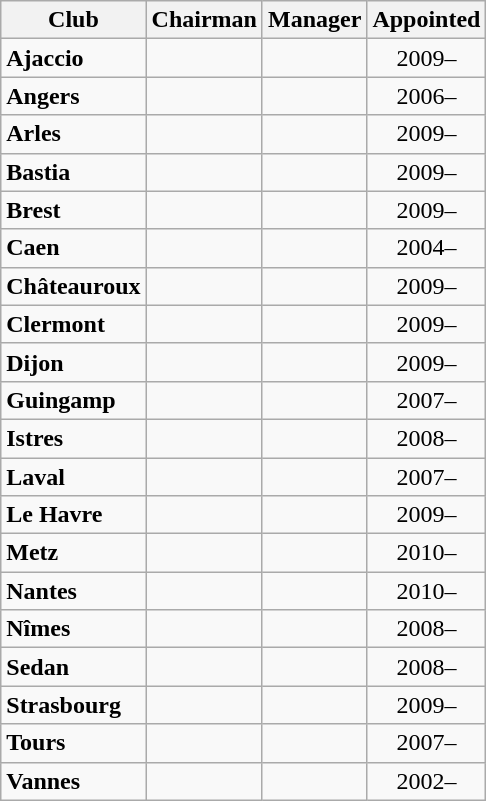<table class="wikitable sortable">
<tr>
<th>Club</th>
<th>Chairman</th>
<th>Manager</th>
<th>Appointed</th>
</tr>
<tr>
<td style="text-align: left; font-weight: bold;">Ajaccio</td>
<td style="text-align: left;"> </td>
<td style="text-align: left;"> </td>
<td style="text-align: center;">2009–</td>
</tr>
<tr>
<td style="text-align: left; font-weight: bold;">Angers</td>
<td style="text-align: left;"> </td>
<td style="text-align: left;"> </td>
<td style="text-align: center;">2006–</td>
</tr>
<tr>
<td style="text-align: left; font-weight: bold;">Arles</td>
<td style="text-align: left;"> </td>
<td style="text-align: left;"> </td>
<td style="text-align:center;">2009–</td>
</tr>
<tr>
<td style="text-align: left; font-weight: bold;">Bastia</td>
<td style="text-align: left;"> </td>
<td style="text-align: left;"> </td>
<td style="text-align: center;">2009–</td>
</tr>
<tr>
<td style="text-align: left; font-weight: bold;">Brest</td>
<td style="text-align: left;"> </td>
<td style="text-align: left;"> </td>
<td style="text-align: center;">2009–</td>
</tr>
<tr>
<td style="text-align: left; font-weight: bold;">Caen</td>
<td style="text-align: left;"> </td>
<td style="text-align: left;"> </td>
<td style="text-align: center;">2004–</td>
</tr>
<tr>
<td style="text-align: left; font-weight: bold;">Châteauroux</td>
<td style="text-align: left;"> </td>
<td style="text-align: left;"> </td>
<td style="text-align: center;">2009–</td>
</tr>
<tr>
<td style="text-align: left; font-weight: bold;">Clermont</td>
<td style="text-align: left;"> </td>
<td style="text-align: left;"> </td>
<td style="text-align: center;">2009–</td>
</tr>
<tr>
<td style="text-align: left; font-weight: bold;">Dijon</td>
<td style="text-align: left;"> </td>
<td style="text-align: left;"> </td>
<td style="text-align: center;">2009–</td>
</tr>
<tr>
<td style="text-align: left; font-weight: bold;">Guingamp</td>
<td style="text-align: left;"> </td>
<td style="text-align: left;"> </td>
<td style="text-align: center;">2007–</td>
</tr>
<tr>
<td style="text-align: left; font-weight: bold;">Istres</td>
<td style="text-align: left;"> </td>
<td style="text-align: left;"> </td>
<td style="text-align: center;">2008–</td>
</tr>
<tr>
<td style="text-align: left; font-weight: bold;">Laval</td>
<td style="text-align: left;"> </td>
<td style="text-align: left;"> </td>
<td style="text-align: center;">2007–</td>
</tr>
<tr>
<td style="text-align: left; font-weight: bold;">Le Havre</td>
<td style="text-align: left;"> </td>
<td style="text-align: left;"> </td>
<td style="text-align: center;">2009–</td>
</tr>
<tr>
<td style="text-align: left; font-weight: bold;">Metz</td>
<td style="text-align: left;"> </td>
<td style="text-align: left;"> </td>
<td style="text-align: center;">2010–</td>
</tr>
<tr>
<td style="text-align: left; font-weight: bold;">Nantes</td>
<td style="text-align: left;"> </td>
<td style="text-align: left;"> </td>
<td style="text-align: center;">2010–</td>
</tr>
<tr>
<td style="text-align: left; font-weight: bold;">Nîmes</td>
<td style="text-align: left;"> </td>
<td style="text-align: left;"> </td>
<td style="text-align: center;">2008–</td>
</tr>
<tr>
<td style="text-align: left; font-weight: bold;">Sedan</td>
<td style="text-align: left;"> </td>
<td style="text-align: left;"> </td>
<td style="text-align: center;">2008–</td>
</tr>
<tr>
<td style="text-align: left; font-weight: bold;">Strasbourg</td>
<td style="text-align: left;"> </td>
<td style="text-align: left;"> </td>
<td style="text-align: center;">2009–</td>
</tr>
<tr>
<td style="text-align: left; font-weight: bold;">Tours</td>
<td style="text-align: left;"> </td>
<td style="text-align: left;"> </td>
<td style="text-align: center;">2007–</td>
</tr>
<tr>
<td style="text-align: left; font-weight: bold;">Vannes</td>
<td style="text-align: left;"> </td>
<td style="text-align: left;"> </td>
<td style="text-align: center;">2002–</td>
</tr>
</table>
